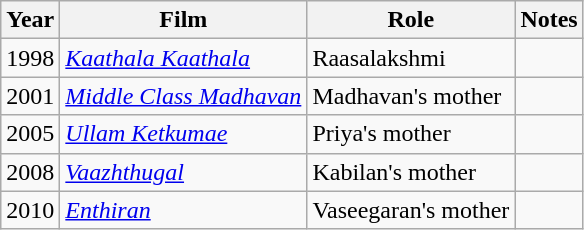<table class="wikitable sortable">
<tr>
<th>Year</th>
<th>Film</th>
<th>Role</th>
<th>Notes</th>
</tr>
<tr>
<td>1998</td>
<td><em><a href='#'>Kaathala Kaathala</a></em></td>
<td>Raasalakshmi</td>
<td></td>
</tr>
<tr>
<td>2001</td>
<td><em><a href='#'>Middle Class Madhavan</a></em></td>
<td>Madhavan's mother</td>
<td></td>
</tr>
<tr>
<td>2005</td>
<td><em><a href='#'>Ullam Ketkumae</a></em></td>
<td>Priya's mother</td>
<td></td>
</tr>
<tr>
<td>2008</td>
<td><em><a href='#'>Vaazhthugal</a></em></td>
<td>Kabilan's mother</td>
<td></td>
</tr>
<tr>
<td>2010</td>
<td><em><a href='#'>Enthiran</a></em></td>
<td>Vaseegaran's mother</td>
<td></td>
</tr>
</table>
